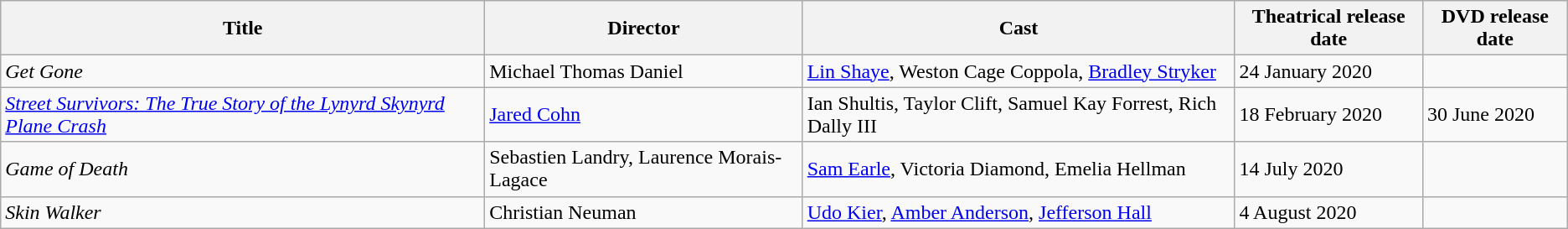<table class="wikitable">
<tr>
<th>Title</th>
<th>Director</th>
<th>Cast</th>
<th>Theatrical release date</th>
<th>DVD release date</th>
</tr>
<tr>
<td><em> Get Gone</em></td>
<td>Michael Thomas Daniel</td>
<td><a href='#'>Lin Shaye</a>, Weston Cage Coppola, <a href='#'>Bradley Stryker</a></td>
<td>24 January 2020</td>
<td></td>
</tr>
<tr>
<td><em> <a href='#'>Street Survivors: The True Story of the Lynyrd Skynyrd Plane Crash</a></em></td>
<td><a href='#'>Jared Cohn</a></td>
<td>Ian Shultis, Taylor Clift, Samuel Kay Forrest, Rich Dally III</td>
<td>18 February 2020</td>
<td>30 June 2020</td>
</tr>
<tr>
<td><em>Game of Death</em></td>
<td>Sebastien Landry, Laurence Morais-Lagace</td>
<td><a href='#'>Sam Earle</a>, Victoria Diamond, Emelia Hellman</td>
<td>14 July 2020</td>
<td></td>
</tr>
<tr>
<td><em> Skin Walker</em></td>
<td>Christian Neuman</td>
<td><a href='#'>Udo Kier</a>, <a href='#'>Amber Anderson</a>, <a href='#'>Jefferson Hall</a></td>
<td>4 August 2020</td>
<td></td>
</tr>
</table>
